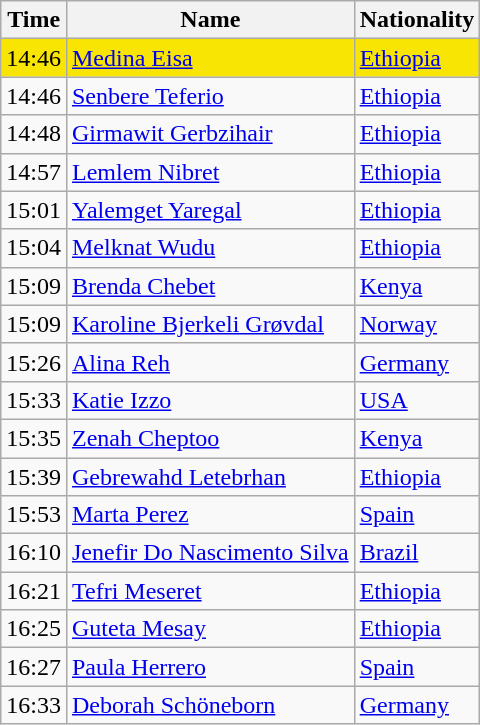<table class="wikitable mw-collapsible mw-collapsed">
<tr>
<th>Time</th>
<th>Name</th>
<th>Nationality</th>
</tr>
<tr>
<td style="background:#F8E503; color:black;">14:46</td>
<td style="background:#F8E503; color:black;"><a href='#'>Medina Eisa</a></td>
<td style="background:#F8E503; color:black;"><a href='#'>Ethiopia</a></td>
</tr>
<tr>
<td>14:46</td>
<td><a href='#'>Senbere Teferio</a></td>
<td><a href='#'>Ethiopia</a></td>
</tr>
<tr>
<td>14:48</td>
<td><a href='#'>Girmawit Gerbzihair</a></td>
<td><a href='#'>Ethiopia</a></td>
</tr>
<tr>
<td>14:57</td>
<td><a href='#'>Lemlem Nibret</a></td>
<td><a href='#'>Ethiopia</a></td>
</tr>
<tr>
<td>15:01</td>
<td><a href='#'>Yalemget Yaregal</a></td>
<td><a href='#'>Ethiopia</a></td>
</tr>
<tr>
<td>15:04</td>
<td><a href='#'>Melknat Wudu</a></td>
<td><a href='#'>Ethiopia</a></td>
</tr>
<tr>
<td>15:09</td>
<td><a href='#'>Brenda Chebet</a></td>
<td><a href='#'>Kenya</a></td>
</tr>
<tr>
<td>15:09</td>
<td><a href='#'>Karoline Bjerkeli Grøvdal</a></td>
<td><a href='#'>Norway</a></td>
</tr>
<tr>
<td>15:26</td>
<td><a href='#'>Alina Reh</a></td>
<td><a href='#'>Germany</a></td>
</tr>
<tr>
<td>15:33</td>
<td><a href='#'>Katie Izzo</a></td>
<td><a href='#'>USA</a></td>
</tr>
<tr>
<td>15:35</td>
<td><a href='#'>Zenah Cheptoo</a></td>
<td><a href='#'>Kenya</a></td>
</tr>
<tr>
<td>15:39</td>
<td><a href='#'>Gebrewahd Letebrhan</a></td>
<td><a href='#'>Ethiopia</a></td>
</tr>
<tr>
<td>15:53</td>
<td><a href='#'>Marta Perez</a></td>
<td><a href='#'>Spain</a></td>
</tr>
<tr>
<td>16:10</td>
<td><a href='#'>Jenefir Do Nascimento Silva</a></td>
<td><a href='#'>Brazil</a></td>
</tr>
<tr>
<td>16:21</td>
<td><a href='#'>Tefri Meseret</a></td>
<td><a href='#'>Ethiopia</a></td>
</tr>
<tr>
<td>16:25</td>
<td><a href='#'>Guteta Mesay</a></td>
<td><a href='#'>Ethiopia</a></td>
</tr>
<tr>
<td>16:27</td>
<td><a href='#'>Paula Herrero</a></td>
<td><a href='#'>Spain</a></td>
</tr>
<tr>
<td>16:33</td>
<td><a href='#'>Deborah Schöneborn</a></td>
<td><a href='#'>Germany</a></td>
</tr>
</table>
